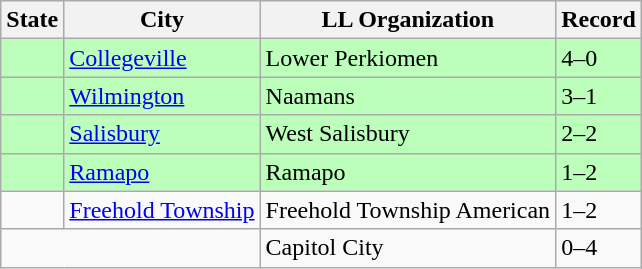<table class="wikitable">
<tr>
<th>State</th>
<th>City</th>
<th>LL Organization</th>
<th>Record</th>
</tr>
<tr bgcolor=#bbffbb>
<td><strong></strong></td>
<td><a href='#'>Collegeville</a></td>
<td>Lower Perkiomen</td>
<td>4–0</td>
</tr>
<tr bgcolor=#bbffbb>
<td><strong></strong></td>
<td><a href='#'>Wilmington</a></td>
<td>Naamans</td>
<td>3–1</td>
</tr>
<tr bgcolor=#bbffbb>
<td><strong></strong></td>
<td><a href='#'>Salisbury</a></td>
<td>West Salisbury</td>
<td>2–2</td>
</tr>
<tr bgcolor=#bbffbb>
<td><strong></strong></td>
<td><a href='#'>Ramapo</a></td>
<td>Ramapo</td>
<td>1–2</td>
</tr>
<tr>
<td><strong></strong></td>
<td><a href='#'>Freehold Township</a></td>
<td>Freehold Township American</td>
<td>1–2</td>
</tr>
<tr>
<td colspan="2"><strong></strong></td>
<td>Capitol City</td>
<td>0–4</td>
</tr>
</table>
